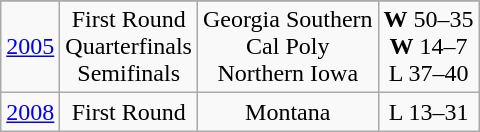<table class="wikitable" style="text-align:center;">
<tr>
</tr>
<tr>
<td><a href='#'>2005</a></td>
<td>First Round<br>Quarterfinals<br>Semifinals</td>
<td>Georgia Southern<br>Cal Poly<br>Northern Iowa</td>
<td><strong>W</strong> 50–35<br><strong>W</strong> 14–7<br>L 37–40</td>
</tr>
<tr style="text-align:center;">
<td><a href='#'>2008</a></td>
<td>First Round</td>
<td>Montana</td>
<td>L 13–31</td>
</tr>
</table>
